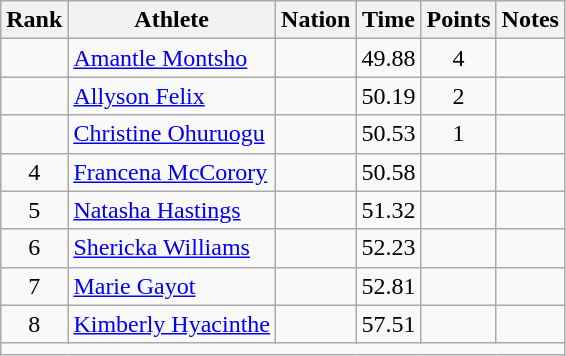<table class="wikitable mw-datatable sortable" style="text-align:center;">
<tr>
<th>Rank</th>
<th>Athlete</th>
<th>Nation</th>
<th>Time</th>
<th>Points</th>
<th>Notes</th>
</tr>
<tr>
<td></td>
<td align=left><a href='#'>Amantle Montsho</a></td>
<td align=left></td>
<td>49.88</td>
<td>4</td>
<td></td>
</tr>
<tr>
<td></td>
<td align=left><a href='#'>Allyson Felix</a></td>
<td align=left></td>
<td>50.19</td>
<td>2</td>
<td></td>
</tr>
<tr>
<td></td>
<td align=left><a href='#'>Christine Ohuruogu</a></td>
<td align=left></td>
<td>50.53</td>
<td>1</td>
<td></td>
</tr>
<tr>
<td>4</td>
<td align=left><a href='#'>Francena McCorory</a></td>
<td align=left></td>
<td>50.58</td>
<td></td>
<td></td>
</tr>
<tr>
<td>5</td>
<td align=left><a href='#'>Natasha Hastings</a></td>
<td align=left></td>
<td>51.32</td>
<td></td>
<td></td>
</tr>
<tr>
<td>6</td>
<td align=left><a href='#'>Shericka Williams</a></td>
<td align=left></td>
<td>52.23</td>
<td></td>
<td></td>
</tr>
<tr>
<td>7</td>
<td align=left><a href='#'>Marie Gayot</a></td>
<td align=left></td>
<td>52.81</td>
<td></td>
<td></td>
</tr>
<tr>
<td>8</td>
<td align=left><a href='#'>Kimberly Hyacinthe</a></td>
<td align=left></td>
<td>57.51</td>
<td></td>
<td></td>
</tr>
<tr class="sortbottom">
<td colspan=6></td>
</tr>
</table>
